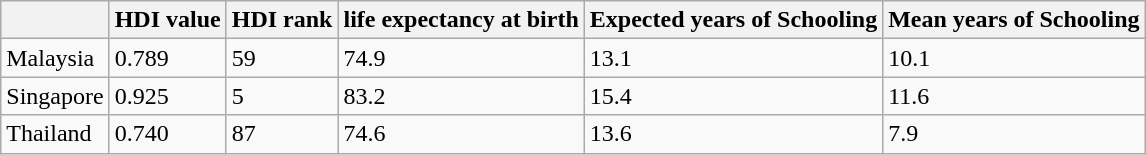<table class="wikitable">
<tr>
<th></th>
<th>HDI value</th>
<th>HDI rank</th>
<th>life expectancy at birth</th>
<th>Expected years of Schooling</th>
<th>Mean years of Schooling</th>
</tr>
<tr>
<td>Malaysia</td>
<td>0.789</td>
<td>59</td>
<td>74.9</td>
<td>13.1</td>
<td>10.1</td>
</tr>
<tr>
<td>Singapore</td>
<td>0.925</td>
<td>5</td>
<td>83.2</td>
<td>15.4</td>
<td>11.6</td>
</tr>
<tr>
<td>Thailand</td>
<td>0.740</td>
<td>87</td>
<td>74.6</td>
<td>13.6</td>
<td>7.9</td>
</tr>
</table>
